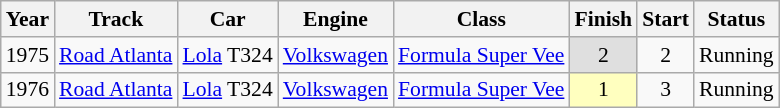<table class="wikitable" style="text-align:center; font-size:90%">
<tr>
<th>Year</th>
<th>Track</th>
<th>Car</th>
<th>Engine</th>
<th>Class</th>
<th>Finish</th>
<th>Start</th>
<th>Status</th>
</tr>
<tr>
<td>1975</td>
<td><a href='#'>Road Atlanta</a></td>
<td><a href='#'>Lola</a> T324</td>
<td><a href='#'>Volkswagen</a></td>
<td><a href='#'>Formula Super Vee</a></td>
<td style="background:#DFDFDF;">2</td>
<td>2</td>
<td>Running</td>
</tr>
<tr>
<td>1976</td>
<td><a href='#'>Road Atlanta</a></td>
<td><a href='#'>Lola</a> T324</td>
<td><a href='#'>Volkswagen</a></td>
<td><a href='#'>Formula Super Vee</a></td>
<td style="background:#FFFFBF;">1</td>
<td>3</td>
<td>Running</td>
</tr>
</table>
